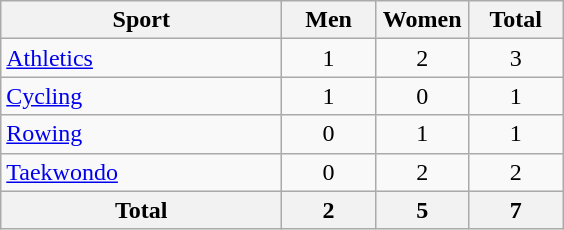<table class="wikitable sortable" style="text-align:center;">
<tr>
<th width=180>Sport</th>
<th width=55>Men</th>
<th width=55>Women</th>
<th width=55>Total</th>
</tr>
<tr>
<td align=left><a href='#'>Athletics</a></td>
<td>1</td>
<td>2</td>
<td>3</td>
</tr>
<tr>
<td align=left><a href='#'>Cycling</a></td>
<td>1</td>
<td>0</td>
<td>1</td>
</tr>
<tr>
<td align=left><a href='#'>Rowing</a></td>
<td>0</td>
<td>1</td>
<td>1</td>
</tr>
<tr>
<td align=left><a href='#'>Taekwondo</a></td>
<td>0</td>
<td>2</td>
<td>2</td>
</tr>
<tr>
<th>Total</th>
<th>2</th>
<th>5</th>
<th>7</th>
</tr>
</table>
